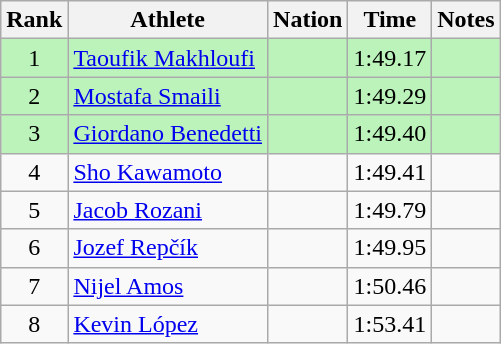<table class="wikitable sortable" style="text-align:center">
<tr>
<th>Rank</th>
<th>Athlete</th>
<th>Nation</th>
<th>Time</th>
<th>Notes</th>
</tr>
<tr bgcolor=bbf3bb>
<td>1</td>
<td align=left><a href='#'>Taoufik Makhloufi</a></td>
<td align=left></td>
<td>1:49.17</td>
<td></td>
</tr>
<tr bgcolor=bbf3bb>
<td>2</td>
<td align=left><a href='#'>Mostafa Smaili</a></td>
<td align=left></td>
<td>1:49.29</td>
<td></td>
</tr>
<tr bgcolor=bbf3bb>
<td>3</td>
<td align=left><a href='#'>Giordano Benedetti</a></td>
<td align=left></td>
<td>1:49.40</td>
<td></td>
</tr>
<tr>
<td>4</td>
<td align=left><a href='#'>Sho Kawamoto</a></td>
<td align=left></td>
<td>1:49.41</td>
<td></td>
</tr>
<tr>
<td>5</td>
<td align=left><a href='#'>Jacob Rozani</a></td>
<td align=left></td>
<td>1:49.79</td>
<td></td>
</tr>
<tr>
<td>6</td>
<td align=left><a href='#'>Jozef Repčík</a></td>
<td align=left></td>
<td>1:49.95</td>
<td></td>
</tr>
<tr>
<td>7</td>
<td align=left><a href='#'>Nijel Amos</a></td>
<td align=left></td>
<td>1:50.46</td>
<td></td>
</tr>
<tr>
<td>8</td>
<td align=left><a href='#'>Kevin López</a></td>
<td align=left></td>
<td>1:53.41</td>
<td></td>
</tr>
</table>
